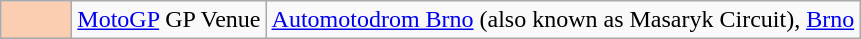<table class="wikitable">
<tr>
<td width=40px align=center style="background-color:#FBCEB1"></td>
<td><a href='#'>MotoGP</a> GP Venue</td>
<td><a href='#'>Automotodrom Brno</a> (also known as Masaryk Circuit), <a href='#'>Brno</a></td>
</tr>
</table>
